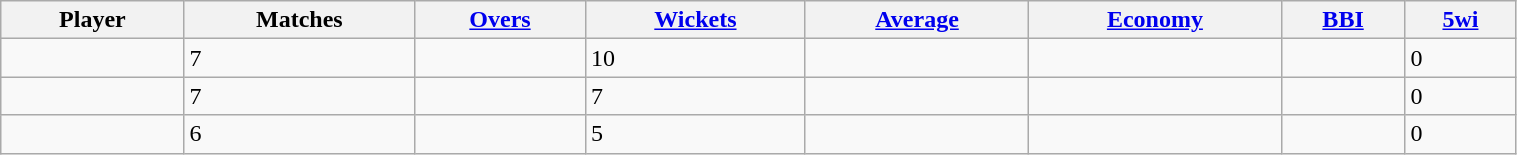<table class="wikitable sortable" style="width:80%;">
<tr>
<th>Player</th>
<th>Matches</th>
<th><a href='#'>Overs</a></th>
<th><a href='#'>Wickets</a></th>
<th><a href='#'>Average</a></th>
<th><a href='#'>Economy</a></th>
<th><a href='#'>BBI</a></th>
<th><a href='#'>5wi</a></th>
</tr>
<tr>
<td></td>
<td>7</td>
<td></td>
<td>10</td>
<td></td>
<td></td>
<td></td>
<td>0</td>
</tr>
<tr>
<td></td>
<td>7</td>
<td></td>
<td>7</td>
<td></td>
<td></td>
<td></td>
<td>0</td>
</tr>
<tr>
<td></td>
<td>6</td>
<td></td>
<td>5</td>
<td></td>
<td></td>
<td></td>
<td>0</td>
</tr>
</table>
